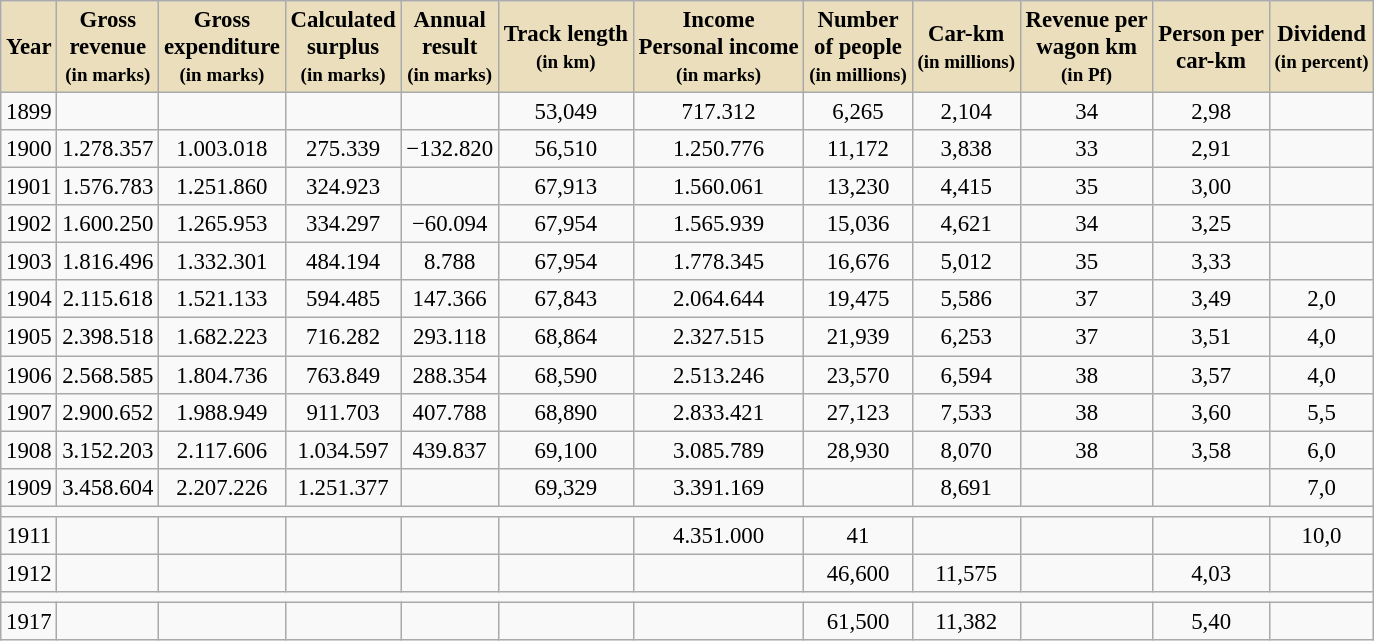<table class="wikitable" style="font-size:95%; text-align:center;">
<tr>
<th style="background:#EADEBD;">Year</th>
<th style="background:#EADEBD;">Gross <br>revenue<br><small>(in marks)</small></th>
<th style="background:#EADEBD;">Gross <br>expenditure<br><small>(in marks)</small></th>
<th style="background:#EADEBD;">Calculated<br>surplus<br><small>(in marks)</small></th>
<th style="background:#EADEBD;">Annual <br>result<br><small>(in marks)</small></th>
<th style="background:#EADEBD;">Track length<br><small>(in km)</small></th>
<th style="background:#EADEBD;">Income<br>Personal income<br><small>(in marks)</small></th>
<th style="background:#EADEBD;">Number<br>of people<br><small>(in millions)</small></th>
<th style="background:#EADEBD;">Car-km<br><small>(in millions)</small></th>
<th style="background:#EADEBD;">Revenue per<br>wagon km<br><small>(in Pf)</small></th>
<th style="background:#EADEBD;">Person per<br>car-km</th>
<th style="background:#EADEBD;">Dividend<br><small>(in percent)</small></th>
</tr>
<tr>
<td>1899</td>
<td></td>
<td></td>
<td></td>
<td></td>
<td>53,049</td>
<td>717.312</td>
<td>6,265</td>
<td>2,104</td>
<td>34</td>
<td>2,98</td>
<td></td>
</tr>
<tr>
<td>1900</td>
<td>1.278.357</td>
<td>1.003.018</td>
<td>275.339</td>
<td>−132.820</td>
<td>56,510</td>
<td>1.250.776</td>
<td>11,172</td>
<td>3,838</td>
<td>33</td>
<td>2,91</td>
<td></td>
</tr>
<tr>
<td>1901</td>
<td>1.576.783</td>
<td>1.251.860</td>
<td>324.923</td>
<td></td>
<td>67,913</td>
<td>1.560.061</td>
<td>13,230</td>
<td>4,415</td>
<td>35</td>
<td>3,00</td>
<td></td>
</tr>
<tr>
<td>1902</td>
<td>1.600.250</td>
<td>1.265.953</td>
<td>334.297</td>
<td>−60.094</td>
<td>67,954</td>
<td>1.565.939</td>
<td>15,036</td>
<td>4,621</td>
<td>34</td>
<td>3,25</td>
<td></td>
</tr>
<tr>
<td>1903</td>
<td>1.816.496</td>
<td>1.332.301</td>
<td>484.194</td>
<td>8.788</td>
<td>67,954</td>
<td>1.778.345</td>
<td>16,676</td>
<td>5,012</td>
<td>35</td>
<td>3,33</td>
<td></td>
</tr>
<tr>
<td>1904</td>
<td>2.115.618</td>
<td>1.521.133</td>
<td>594.485</td>
<td>147.366</td>
<td>67,843</td>
<td>2.064.644</td>
<td>19,475</td>
<td>5,586</td>
<td>37</td>
<td>3,49</td>
<td>2,0</td>
</tr>
<tr>
<td>1905</td>
<td>2.398.518</td>
<td>1.682.223</td>
<td>716.282</td>
<td>293.118</td>
<td>68,864</td>
<td>2.327.515</td>
<td>21,939</td>
<td>6,253</td>
<td>37</td>
<td>3,51</td>
<td>4,0</td>
</tr>
<tr>
<td>1906</td>
<td>2.568.585</td>
<td>1.804.736</td>
<td>763.849</td>
<td>288.354</td>
<td>68,590</td>
<td>2.513.246</td>
<td>23,570</td>
<td>6,594</td>
<td>38</td>
<td>3,57</td>
<td>4,0</td>
</tr>
<tr>
<td>1907</td>
<td>2.900.652</td>
<td>1.988.949</td>
<td>911.703</td>
<td>407.788</td>
<td>68,890</td>
<td>2.833.421</td>
<td>27,123</td>
<td>7,533</td>
<td>38</td>
<td>3,60</td>
<td>5,5</td>
</tr>
<tr>
<td>1908</td>
<td>3.152.203</td>
<td>2.117.606</td>
<td>1.034.597</td>
<td>439.837</td>
<td>69,100</td>
<td>3.085.789</td>
<td>28,930</td>
<td>8,070</td>
<td>38</td>
<td>3,58</td>
<td>6,0</td>
</tr>
<tr>
<td>1909</td>
<td>3.458.604</td>
<td>2.207.226</td>
<td>1.251.377</td>
<td></td>
<td>69,329</td>
<td>3.391.169</td>
<td></td>
<td>8,691</td>
<td></td>
<td></td>
<td>7,0</td>
</tr>
<tr>
<td colspan="12"></td>
</tr>
<tr>
<td>1911</td>
<td></td>
<td></td>
<td></td>
<td></td>
<td></td>
<td>4.351.000</td>
<td>41</td>
<td></td>
<td></td>
<td></td>
<td>10,0</td>
</tr>
<tr>
<td>1912</td>
<td></td>
<td></td>
<td></td>
<td></td>
<td></td>
<td></td>
<td>46,600</td>
<td>11,575</td>
<td></td>
<td>4,03</td>
<td></td>
</tr>
<tr>
<td colspan="12"></td>
</tr>
<tr>
<td>1917</td>
<td></td>
<td></td>
<td></td>
<td></td>
<td></td>
<td></td>
<td>61,500</td>
<td>11,382</td>
<td></td>
<td>5,40</td>
<td></td>
</tr>
</table>
